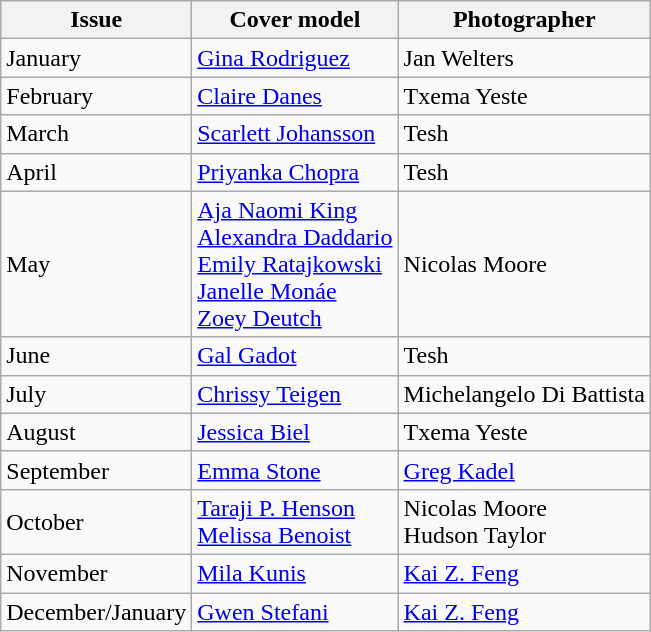<table class="sortable wikitable">
<tr>
<th>Issue</th>
<th>Cover model</th>
<th>Photographer</th>
</tr>
<tr>
<td>January</td>
<td><a href='#'>Gina Rodriguez</a></td>
<td>Jan Welters</td>
</tr>
<tr>
<td>February</td>
<td><a href='#'>Claire Danes</a></td>
<td>Txema Yeste</td>
</tr>
<tr>
<td>March</td>
<td><a href='#'>Scarlett Johansson</a></td>
<td>Tesh</td>
</tr>
<tr>
<td>April</td>
<td><a href='#'>Priyanka Chopra</a></td>
<td>Tesh</td>
</tr>
<tr>
<td>May</td>
<td><a href='#'>Aja Naomi King</a><br><a href='#'>Alexandra Daddario</a><br><a href='#'>Emily Ratajkowski</a><br><a href='#'>Janelle Monáe</a><br><a href='#'>Zoey Deutch</a></td>
<td>Nicolas Moore</td>
</tr>
<tr>
<td>June</td>
<td><a href='#'>Gal Gadot</a></td>
<td>Tesh</td>
</tr>
<tr>
<td>July</td>
<td><a href='#'>Chrissy Teigen</a></td>
<td>Michelangelo Di Battista</td>
</tr>
<tr>
<td>August</td>
<td><a href='#'>Jessica Biel</a></td>
<td>Txema Yeste</td>
</tr>
<tr>
<td>September</td>
<td><a href='#'>Emma Stone</a></td>
<td><a href='#'>Greg Kadel</a></td>
</tr>
<tr>
<td>October</td>
<td><a href='#'>Taraji P. Henson</a><br><a href='#'>Melissa Benoist</a></td>
<td>Nicolas Moore<br>Hudson Taylor</td>
</tr>
<tr>
<td>November</td>
<td><a href='#'>Mila Kunis</a></td>
<td><a href='#'>Kai Z. Feng</a></td>
</tr>
<tr>
<td>December/January</td>
<td><a href='#'>Gwen Stefani</a></td>
<td><a href='#'>Kai Z. Feng</a></td>
</tr>
</table>
